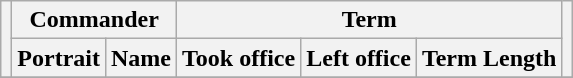<table class="wikitable" style="text-align:center;">
<tr>
<th rowspan=2></th>
<th colspan=2>Commander</th>
<th colspan=3>Term</th>
<th rowspan=2></th>
</tr>
<tr>
<th>Portrait</th>
<th>Name</th>
<th>Took office</th>
<th>Left office</th>
<th>Term Length</th>
</tr>
<tr>
</tr>
</table>
